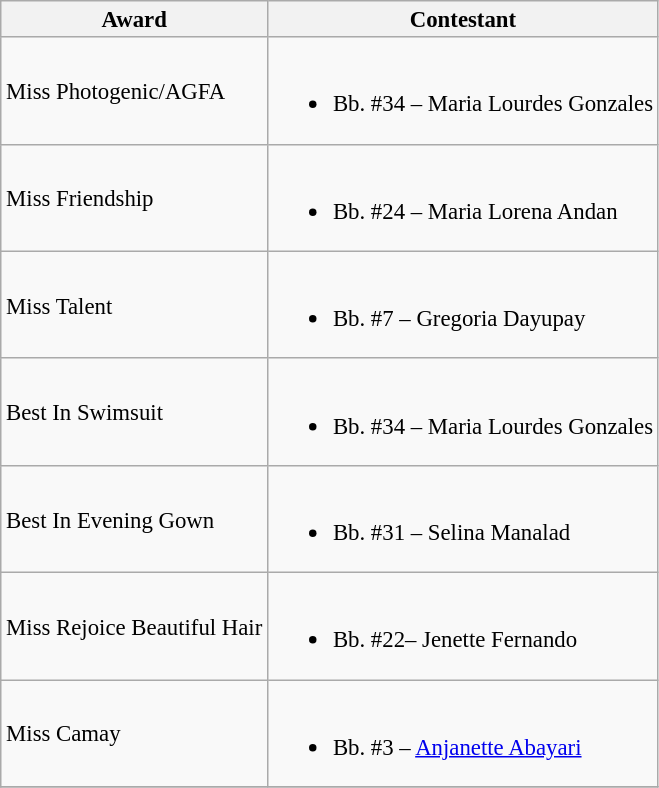<table class="wikitable sortable" style="text-align:left; font-size:95%; line-height:17px; width:auto;">
<tr>
<th>Award</th>
<th>Contestant</th>
</tr>
<tr>
<td>Miss Photogenic/AGFA</td>
<td><br><ul><li>Bb. #34 – Maria Lourdes Gonzales</li></ul></td>
</tr>
<tr>
<td>Miss Friendship</td>
<td><br><ul><li>Bb. #24 – Maria Lorena Andan</li></ul></td>
</tr>
<tr>
<td>Miss Talent</td>
<td><br><ul><li>Bb. #7 – Gregoria Dayupay</li></ul></td>
</tr>
<tr>
<td>Best In Swimsuit</td>
<td><br><ul><li>Bb. #34 – Maria Lourdes Gonzales</li></ul></td>
</tr>
<tr>
<td>Best In Evening Gown</td>
<td><br><ul><li>Bb. #31 – Selina Manalad</li></ul></td>
</tr>
<tr>
<td>Miss Rejoice Beautiful Hair</td>
<td><br><ul><li>Bb. #22– Jenette Fernando</li></ul></td>
</tr>
<tr>
<td>Miss Camay</td>
<td><br><ul><li>Bb. #3 – <a href='#'>Anjanette Abayari</a></li></ul></td>
</tr>
<tr>
</tr>
</table>
